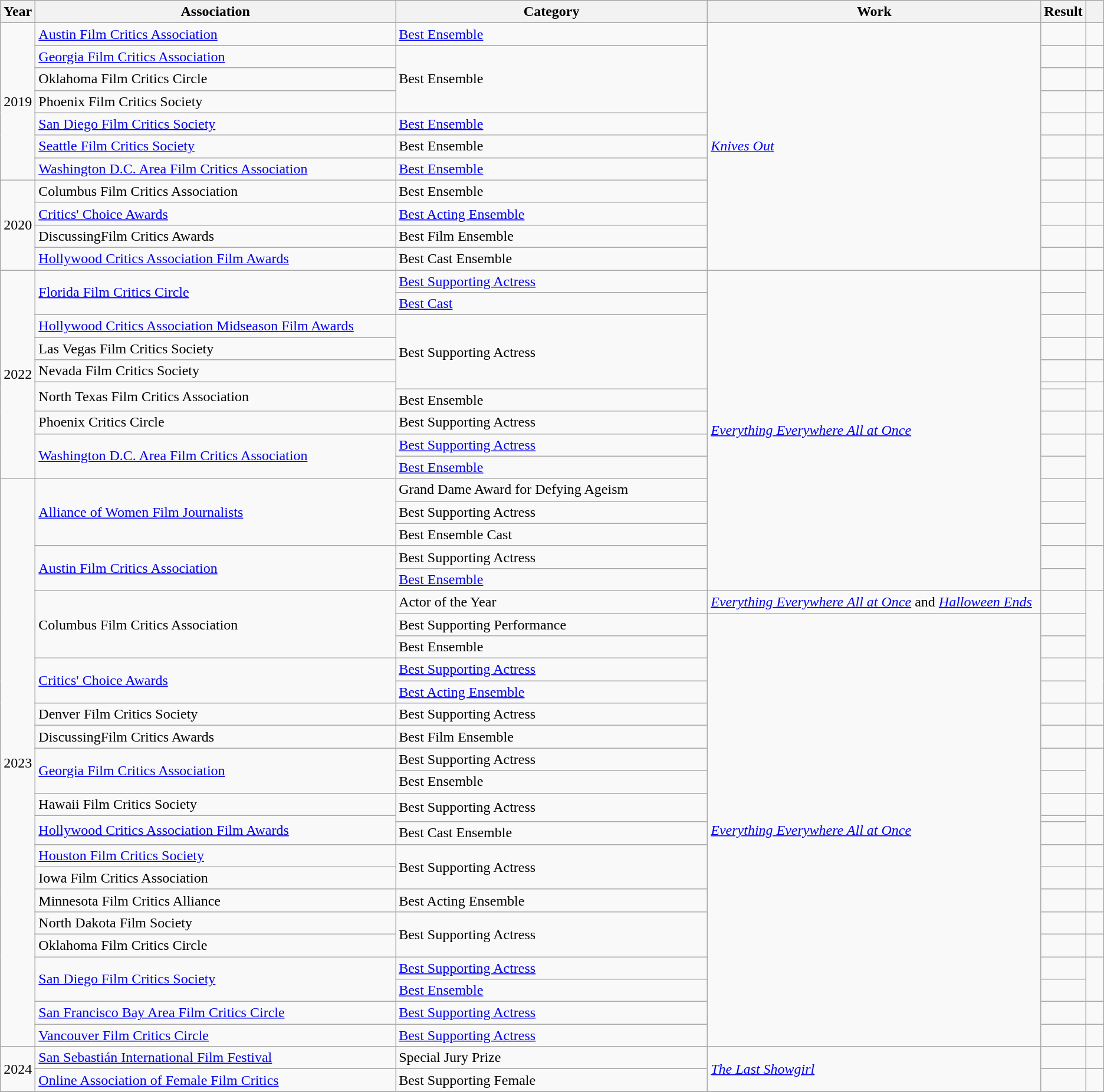<table class="wikitable sortable">
<tr>
<th scope="col" style="width:1em;">Year</th>
<th scope="col" style="width:30em;">Association</th>
<th scope="col" style="width:26em;">Category</th>
<th scope="col" style="width:28em;">Work</th>
<th scope="col" style="width:1em;">Result</th>
<th scope="col" style="width:1em;" class="unsortable"></th>
</tr>
<tr>
<td rowspan="7">2019</td>
<td><a href='#'>Austin Film Critics Association</a></td>
<td><a href='#'>Best Ensemble</a></td>
<td rowspan="11"><em><a href='#'>Knives Out</a></em></td>
<td></td>
<td style="text-align:center;"></td>
</tr>
<tr>
<td><a href='#'>Georgia Film Critics Association</a></td>
<td rowspan="3">Best Ensemble</td>
<td></td>
<td style="text-align:center;"></td>
</tr>
<tr>
<td>Oklahoma Film Critics Circle</td>
<td></td>
<td style="text-align:center;"></td>
</tr>
<tr>
<td>Phoenix Film Critics Society</td>
<td></td>
<td style="text-align:center;"></td>
</tr>
<tr>
<td><a href='#'>San Diego Film Critics Society</a></td>
<td><a href='#'>Best Ensemble</a></td>
<td></td>
<td style="text-align:center;"></td>
</tr>
<tr>
<td><a href='#'>Seattle Film Critics Society</a></td>
<td>Best Ensemble</td>
<td></td>
<td style="text-align:center;"></td>
</tr>
<tr>
<td><a href='#'>Washington D.C. Area Film Critics Association</a></td>
<td><a href='#'>Best Ensemble</a></td>
<td></td>
<td style="text-align:center;"></td>
</tr>
<tr>
<td rowspan="4">2020</td>
<td>Columbus Film Critics Association</td>
<td>Best Ensemble</td>
<td></td>
<td style="text-align:center;"></td>
</tr>
<tr>
<td><a href='#'>Critics' Choice Awards</a></td>
<td><a href='#'>Best Acting Ensemble</a></td>
<td></td>
<td style="text-align:center;"></td>
</tr>
<tr>
<td>DiscussingFilm Critics Awards</td>
<td>Best Film Ensemble</td>
<td></td>
<td style="text-align:center;"></td>
</tr>
<tr>
<td><a href='#'>Hollywood Critics Association Film Awards</a></td>
<td>Best Cast Ensemble</td>
<td></td>
<td style="text-align:center;"></td>
</tr>
<tr>
<td rowspan="10">2022</td>
<td rowspan="2"><a href='#'>Florida Film Critics Circle</a></td>
<td><a href='#'>Best Supporting Actress</a></td>
<td rowspan="15"><em><a href='#'>Everything Everywhere All at Once</a></em></td>
<td></td>
<td style="text-align:center;" rowspan="2"></td>
</tr>
<tr>
<td><a href='#'>Best Cast</a></td>
<td></td>
</tr>
<tr>
<td><a href='#'>Hollywood Critics Association Midseason Film Awards</a></td>
<td rowspan="4">Best Supporting Actress</td>
<td></td>
<td style="text-align:center;"></td>
</tr>
<tr>
<td>Las Vegas Film Critics Society</td>
<td></td>
<td style="text-align:center;"></td>
</tr>
<tr>
<td>Nevada Film Critics Society</td>
<td></td>
<td style="text-align:center;"></td>
</tr>
<tr>
<td rowspan="2">North Texas Film Critics Association</td>
<td></td>
<td style="text-align:center;" rowspan="2"></td>
</tr>
<tr>
<td>Best Ensemble</td>
<td></td>
</tr>
<tr>
<td>Phoenix Critics Circle</td>
<td>Best Supporting Actress</td>
<td></td>
<td style="text-align:center;"></td>
</tr>
<tr>
<td rowspan="2"><a href='#'>Washington D.C. Area Film Critics Association</a></td>
<td><a href='#'>Best Supporting Actress</a></td>
<td></td>
<td style="text-align:center;" rowspan="2"></td>
</tr>
<tr>
<td><a href='#'>Best Ensemble</a></td>
<td></td>
</tr>
<tr>
<td rowspan="26">2023</td>
<td rowspan="3"><a href='#'>Alliance of Women Film Journalists</a></td>
<td>Grand Dame Award for Defying Ageism</td>
<td></td>
<td style="text-align:center;" rowspan="3"></td>
</tr>
<tr>
<td>Best Supporting Actress</td>
<td></td>
</tr>
<tr>
<td>Best Ensemble Cast</td>
<td></td>
</tr>
<tr>
<td rowspan="2"><a href='#'>Austin Film Critics Association</a></td>
<td>Best Supporting Actress</td>
<td></td>
<td style="text-align:center;" rowspan="2"></td>
</tr>
<tr>
<td><a href='#'>Best Ensemble</a></td>
<td></td>
</tr>
<tr>
<td rowspan="3">Columbus Film Critics Association</td>
<td>Actor of the Year</td>
<td><em><a href='#'>Everything Everywhere All at Once</a></em> and <em><a href='#'>Halloween Ends</a></em></td>
<td></td>
<td style="text-align:center;" rowspan="3"></td>
</tr>
<tr>
<td>Best Supporting Performance</td>
<td rowspan="20"><em><a href='#'>Everything Everywhere All at Once</a></em></td>
<td></td>
</tr>
<tr>
<td>Best Ensemble</td>
<td></td>
</tr>
<tr>
<td rowspan="2"><a href='#'>Critics' Choice Awards</a></td>
<td><a href='#'>Best Supporting Actress</a></td>
<td></td>
<td style="text-align:center;" rowspan="2"></td>
</tr>
<tr>
<td><a href='#'>Best Acting Ensemble</a></td>
<td></td>
</tr>
<tr>
<td>Denver Film Critics Society</td>
<td>Best Supporting Actress</td>
<td></td>
<td style="text-align:center;"></td>
</tr>
<tr>
<td>DiscussingFilm Critics Awards</td>
<td>Best Film Ensemble</td>
<td></td>
<td style="text-align:center;"></td>
</tr>
<tr>
<td rowspan="2"><a href='#'>Georgia Film Critics Association</a></td>
<td>Best Supporting Actress</td>
<td></td>
<td style="text-align:center;" rowspan="2"></td>
</tr>
<tr>
<td>Best Ensemble</td>
<td></td>
</tr>
<tr>
<td>Hawaii Film Critics Society</td>
<td rowspan="2">Best Supporting Actress</td>
<td></td>
<td style="text-align:center;"></td>
</tr>
<tr>
<td rowspan="2"><a href='#'>Hollywood Critics Association Film Awards</a></td>
<td></td>
<td style="text-align:center;" rowspan="2"></td>
</tr>
<tr>
<td>Best Cast Ensemble</td>
<td></td>
</tr>
<tr>
<td><a href='#'>Houston Film Critics Society</a></td>
<td rowspan="2">Best Supporting Actress</td>
<td></td>
<td style="text-align:center;"></td>
</tr>
<tr>
<td>Iowa Film Critics Association</td>
<td></td>
<td style="text-align:center;"></td>
</tr>
<tr>
<td>Minnesota Film Critics Alliance</td>
<td>Best Acting Ensemble</td>
<td></td>
<td style="text-align:center;"></td>
</tr>
<tr>
<td>North Dakota Film Society</td>
<td rowspan="2">Best Supporting Actress</td>
<td></td>
<td style="text-align:center;"></td>
</tr>
<tr>
<td>Oklahoma Film Critics Circle</td>
<td></td>
<td style="text-align:center;"></td>
</tr>
<tr>
<td rowspan="2"><a href='#'>San Diego Film Critics Society</a></td>
<td><a href='#'>Best Supporting Actress</a></td>
<td></td>
<td style="text-align:center;" rowspan="2"></td>
</tr>
<tr>
<td><a href='#'>Best Ensemble</a></td>
<td></td>
</tr>
<tr>
<td><a href='#'>San Francisco Bay Area Film Critics Circle</a></td>
<td><a href='#'>Best Supporting Actress</a></td>
<td></td>
<td style="text-align:center;"></td>
</tr>
<tr>
<td><a href='#'>Vancouver Film Critics Circle</a></td>
<td><a href='#'>Best Supporting Actress</a></td>
<td></td>
<td style="text-align:center;"></td>
</tr>
<tr>
<td rowspan="2">2024</td>
<td rowspan="1"><a href='#'>San Sebastián International Film Festival</a></td>
<td>Special Jury Prize</td>
<td rowspan="2"><em><a href='#'>The Last Showgirl</a></em></td>
<td></td>
<td style="text-align:center;"></td>
</tr>
<tr>
<td rowspan="1"><a href='#'>Online Association of Female Film Critics</a></td>
<td>Best Supporting Female</td>
<td></td>
<td style="text-align:center;"></td>
</tr>
<tr>
</tr>
</table>
